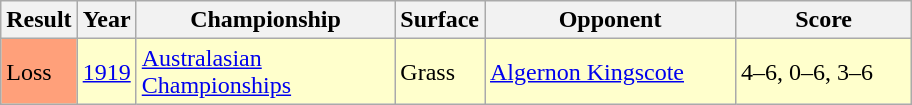<table class="sortable wikitable">
<tr>
<th style="width:40px">Result</th>
<th style="width:30px">Year</th>
<th style="width:165px">Championship</th>
<th style="width:50px">Surface</th>
<th style="width:160px">Opponent</th>
<th style="width:110px" class="unsortable">Score</th>
</tr>
<tr style="background:#ffffcc;">
<td style="background:#ffa07a;">Loss</td>
<td><a href='#'>1919</a></td>
<td><a href='#'>Australasian Championships</a></td>
<td>Grass</td>
<td> <a href='#'>Algernon Kingscote</a></td>
<td>4–6, 0–6, 3–6</td>
</tr>
</table>
